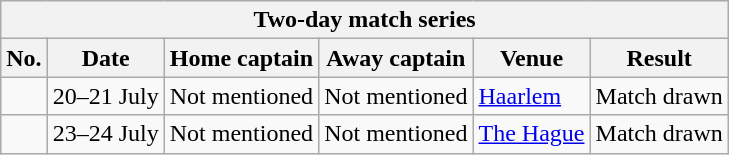<table class="wikitable">
<tr>
<th colspan="9">Two-day match series</th>
</tr>
<tr>
<th>No.</th>
<th>Date</th>
<th>Home captain</th>
<th>Away captain</th>
<th>Venue</th>
<th>Result</th>
</tr>
<tr>
<td></td>
<td>20–21 July</td>
<td>Not mentioned</td>
<td>Not mentioned</td>
<td><a href='#'>Haarlem</a></td>
<td>Match drawn</td>
</tr>
<tr>
<td></td>
<td>23–24 July</td>
<td>Not mentioned</td>
<td>Not mentioned</td>
<td><a href='#'>The Hague</a></td>
<td>Match drawn</td>
</tr>
</table>
